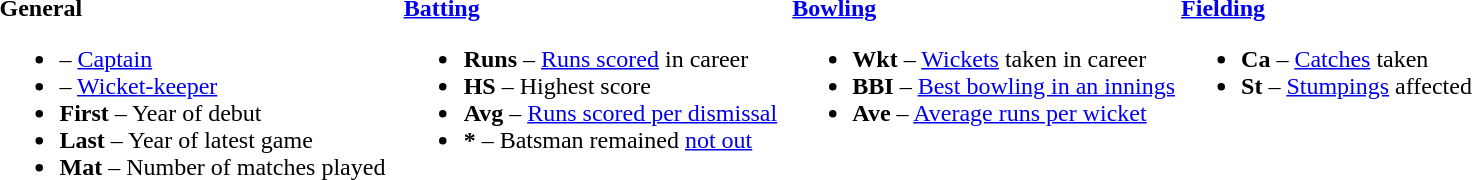<table>
<tr>
<td valign="top" style="width:26%"><br><strong>General</strong><ul><li> – <a href='#'>Captain</a></li><li> – <a href='#'>Wicket-keeper</a></li><li><strong>First</strong> – Year of debut</li><li><strong>Last</strong> – Year of latest game</li><li><strong>Mat</strong> – Number of matches played</li></ul></td>
<td valign="top" style="width:25%"><br><strong><a href='#'>Batting</a></strong><ul><li><strong>Runs</strong> – <a href='#'>Runs scored</a> in career</li><li><strong>HS</strong> – Highest score</li><li><strong>Avg</strong> – <a href='#'>Runs scored per dismissal</a></li><li><strong>*</strong> – Batsman remained <a href='#'>not out</a></li></ul></td>
<td valign="top" style="width:25%"><br><strong><a href='#'>Bowling</a></strong><ul><li><strong>Wkt</strong> – <a href='#'>Wickets</a> taken in career</li><li><strong>BBI</strong> – <a href='#'>Best bowling in an innings</a></li><li><strong>Ave</strong> – <a href='#'>Average runs per wicket</a></li></ul></td>
<td valign="top" style="width:24%"><br><strong><a href='#'>Fielding</a></strong><ul><li><strong>Ca</strong> – <a href='#'>Catches</a> taken</li><li><strong>St</strong> – <a href='#'>Stumpings</a> affected</li></ul></td>
</tr>
</table>
